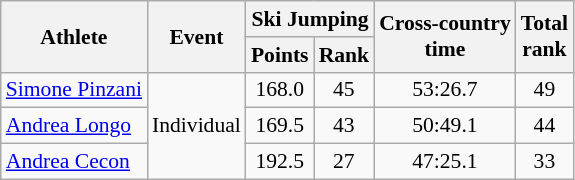<table class="wikitable" style="font-size:90%">
<tr>
<th rowspan="2">Athlete</th>
<th rowspan="2">Event</th>
<th colspan="2">Ski Jumping</th>
<th rowspan="2">Cross-country <br> time</th>
<th rowspan="2">Total <br> rank</th>
</tr>
<tr>
<th>Points</th>
<th>Rank</th>
</tr>
<tr>
<td><a href='#'>Simone Pinzani</a></td>
<td rowspan="3">Individual</td>
<td align="center">168.0</td>
<td align="center">45</td>
<td align="center">53:26.7</td>
<td align="center">49</td>
</tr>
<tr>
<td><a href='#'>Andrea Longo</a></td>
<td align="center">169.5</td>
<td align="center">43</td>
<td align="center">50:49.1</td>
<td align="center">44</td>
</tr>
<tr>
<td><a href='#'>Andrea Cecon</a></td>
<td align="center">192.5</td>
<td align="center">27</td>
<td align="center">47:25.1</td>
<td align="center">33</td>
</tr>
</table>
